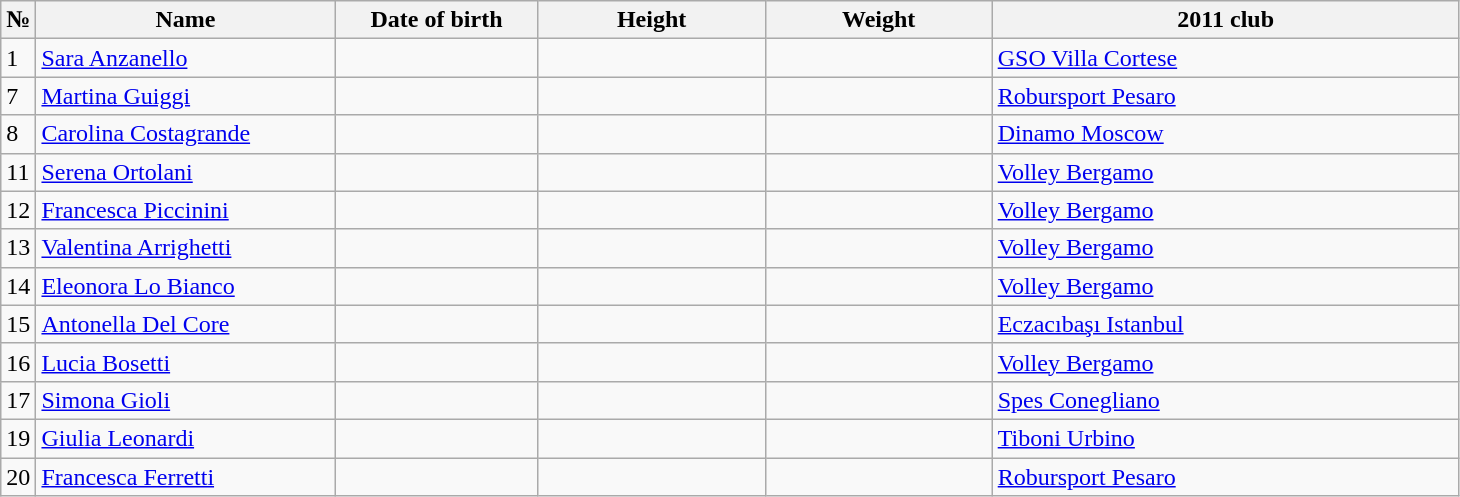<table class=wikitable sortable style=font-size:100%; text-align:center;>
<tr>
<th>№</th>
<th style=width:12em>Name</th>
<th style=width:8em>Date of birth</th>
<th style=width:9em>Height</th>
<th style=width:9em>Weight</th>
<th style=width:19em>2011 club</th>
</tr>
<tr>
<td>1</td>
<td><a href='#'>Sara Anzanello</a></td>
<td></td>
<td></td>
<td></td>
<td> <a href='#'>GSO Villa Cortese</a></td>
</tr>
<tr>
<td>7</td>
<td><a href='#'>Martina Guiggi</a></td>
<td></td>
<td></td>
<td></td>
<td> <a href='#'>Robursport Pesaro</a></td>
</tr>
<tr>
<td>8</td>
<td><a href='#'>Carolina Costagrande</a></td>
<td></td>
<td></td>
<td></td>
<td> <a href='#'>Dinamo Moscow</a></td>
</tr>
<tr>
<td>11</td>
<td><a href='#'>Serena Ortolani</a></td>
<td></td>
<td></td>
<td></td>
<td> <a href='#'>Volley Bergamo</a></td>
</tr>
<tr>
<td>12</td>
<td><a href='#'>Francesca Piccinini</a></td>
<td></td>
<td></td>
<td></td>
<td> <a href='#'>Volley Bergamo</a></td>
</tr>
<tr>
<td>13</td>
<td><a href='#'>Valentina Arrighetti</a></td>
<td></td>
<td></td>
<td></td>
<td> <a href='#'>Volley Bergamo</a></td>
</tr>
<tr>
<td>14</td>
<td><a href='#'>Eleonora Lo Bianco</a></td>
<td></td>
<td></td>
<td></td>
<td> <a href='#'>Volley Bergamo</a></td>
</tr>
<tr>
<td>15</td>
<td><a href='#'>Antonella Del Core</a></td>
<td></td>
<td></td>
<td></td>
<td> <a href='#'>Eczacıbaşı Istanbul</a></td>
</tr>
<tr>
<td>16</td>
<td><a href='#'>Lucia Bosetti</a></td>
<td></td>
<td></td>
<td></td>
<td> <a href='#'>Volley Bergamo</a></td>
</tr>
<tr>
<td>17</td>
<td><a href='#'>Simona Gioli</a></td>
<td></td>
<td></td>
<td></td>
<td> <a href='#'>Spes Conegliano</a></td>
</tr>
<tr>
<td>19</td>
<td><a href='#'>Giulia Leonardi</a></td>
<td></td>
<td></td>
<td></td>
<td> <a href='#'>Tiboni Urbino</a></td>
</tr>
<tr>
<td>20</td>
<td><a href='#'>Francesca Ferretti</a></td>
<td></td>
<td></td>
<td></td>
<td> <a href='#'>Robursport Pesaro</a></td>
</tr>
</table>
